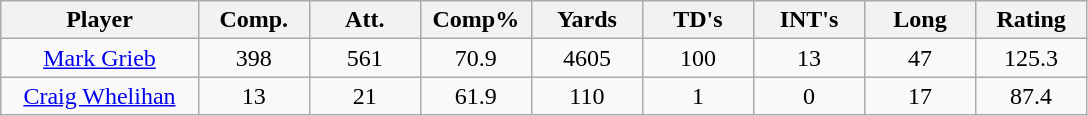<table class="wikitable sortable">
<tr>
<th bgcolor="#DDDDFF" width="16%">Player</th>
<th bgcolor="#DDDDFF" width="9%">Comp.</th>
<th bgcolor="#DDDDFF" width="9%">Att.</th>
<th bgcolor="#DDDDFF" width="9%">Comp%</th>
<th bgcolor="#DDDDFF" width="9%">Yards</th>
<th bgcolor="#DDDDFF" width="9%">TD's</th>
<th bgcolor="#DDDDFF" width="9%">INT's</th>
<th bgcolor="#DDDDFF" width="9%">Long</th>
<th bgcolor="#DDDDFF" width="9%">Rating</th>
</tr>
<tr align="center">
<td><a href='#'>Mark Grieb</a></td>
<td>398</td>
<td>561</td>
<td>70.9</td>
<td>4605</td>
<td>100</td>
<td>13</td>
<td>47</td>
<td>125.3</td>
</tr>
<tr align="center">
<td><a href='#'>Craig Whelihan</a></td>
<td>13</td>
<td>21</td>
<td>61.9</td>
<td>110</td>
<td>1</td>
<td>0</td>
<td>17</td>
<td>87.4</td>
</tr>
</table>
